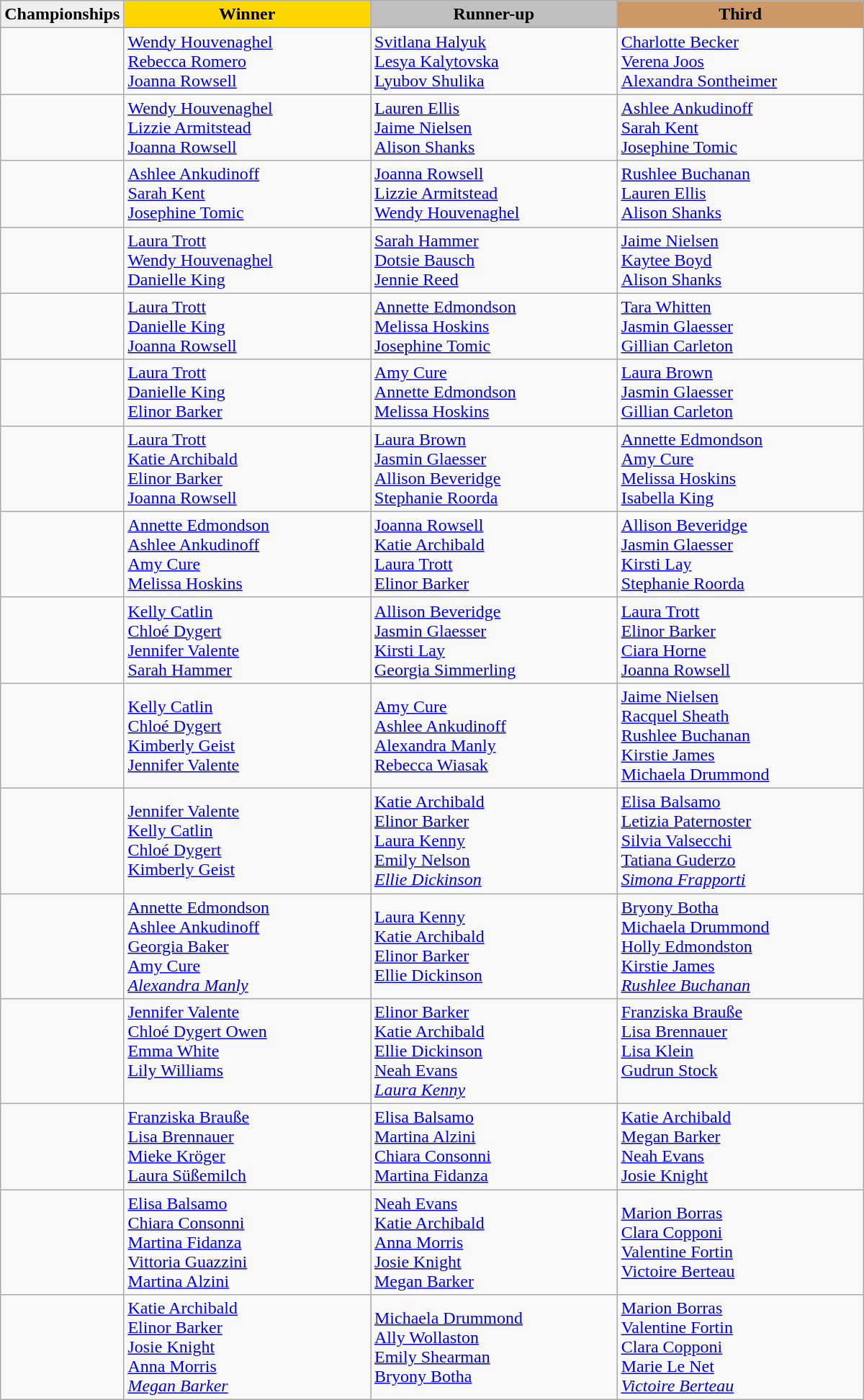<table class="wikitable sortable" style="width:800px;">
<tr>
<th style="width:10%; background:#efefef;">Championships</th>
<th style="width:30%; background:gold">Winner</th>
<th style="width:30%; background:silver">Runner-up</th>
<th style="width:30%; background:#CC9966">Third</th>
</tr>
<tr>
<td><br></td>
<td><a href='#'>Wendy Houvenaghel</a><br><a href='#'>Rebecca Romero</a><br><a href='#'>Joanna Rowsell</a><br></td>
<td><a href='#'>Svitlana Halyuk</a><br><a href='#'>Lesya Kalytovska</a><br><a href='#'>Lyubov Shulika</a><br></td>
<td><a href='#'>Charlotte Becker</a><br><a href='#'>Verena Joos</a><br><a href='#'>Alexandra Sontheimer</a><br></td>
</tr>
<tr>
<td><br></td>
<td><a href='#'>Wendy Houvenaghel</a><br><a href='#'>Lizzie Armitstead</a><br><a href='#'>Joanna Rowsell</a><br></td>
<td><a href='#'>Lauren Ellis</a><br><a href='#'>Jaime Nielsen</a><br><a href='#'>Alison Shanks</a><br></td>
<td><a href='#'>Ashlee Ankudinoff</a><br><a href='#'>Sarah Kent</a><br><a href='#'>Josephine Tomic</a><br></td>
</tr>
<tr>
<td><br></td>
<td><a href='#'>Ashlee Ankudinoff</a><br><a href='#'>Sarah Kent</a><br> <a href='#'>Josephine Tomic</a><br></td>
<td><a href='#'>Joanna Rowsell</a> <br><a href='#'>Lizzie Armitstead</a><br><a href='#'>Wendy Houvenaghel</a><br></td>
<td><a href='#'>Rushlee Buchanan</a><br><a href='#'>Lauren Ellis</a><br><a href='#'>Alison Shanks</a><br></td>
</tr>
<tr>
<td><br></td>
<td><a href='#'>Laura Trott</a><br><a href='#'>Wendy Houvenaghel</a><br><a href='#'>Danielle King</a><br></td>
<td><a href='#'>Sarah Hammer</a><br><a href='#'>Dotsie Bausch</a><br><a href='#'>Jennie Reed</a><br></td>
<td><a href='#'>Jaime Nielsen</a><br><a href='#'>Kaytee Boyd</a><br><a href='#'>Alison Shanks</a><br></td>
</tr>
<tr>
<td><br></td>
<td><a href='#'>Laura Trott</a><br><a href='#'>Danielle King</a><br><a href='#'>Joanna Rowsell</a><br></td>
<td><a href='#'>Annette Edmondson</a><br><a href='#'>Melissa Hoskins</a><br><a href='#'>Josephine Tomic</a><br></td>
<td><a href='#'>Tara Whitten</a><br><a href='#'>Jasmin Glaesser</a><br><a href='#'>Gillian Carleton</a><br></td>
</tr>
<tr>
<td><br></td>
<td><a href='#'>Laura Trott</a><br><a href='#'>Danielle King</a><br><a href='#'>Elinor Barker</a><br></td>
<td><a href='#'>Amy Cure</a><br><a href='#'>Annette Edmondson</a><br><a href='#'>Melissa Hoskins</a><br></td>
<td><a href='#'>Laura Brown</a><br><a href='#'>Jasmin Glaesser</a><br><a href='#'>Gillian Carleton</a><br></td>
</tr>
<tr>
<td><br></td>
<td><a href='#'>Laura Trott</a><br><a href='#'>Katie Archibald</a><br><a href='#'>Elinor Barker</a><br><a href='#'>Joanna Rowsell</a><br></td>
<td><a href='#'>Laura Brown</a><br><a href='#'>Jasmin Glaesser</a><br><a href='#'>Allison Beveridge</a><br><a href='#'>Stephanie Roorda</a><br></td>
<td><a href='#'>Annette Edmondson</a><br><a href='#'>Amy Cure</a><br><a href='#'>Melissa Hoskins</a><br><a href='#'>Isabella King</a><br></td>
</tr>
<tr>
<td><br></td>
<td><a href='#'>Annette Edmondson</a><br><a href='#'>Ashlee Ankudinoff</a><br><a href='#'>Amy Cure</a><br><a href='#'>Melissa Hoskins</a><br></td>
<td><a href='#'>Joanna Rowsell</a><br><a href='#'>Katie Archibald</a><br><a href='#'>Laura Trott</a><br><a href='#'>Elinor Barker</a><br></td>
<td><a href='#'>Allison Beveridge</a><br><a href='#'>Jasmin Glaesser</a><br><a href='#'>Kirsti Lay</a><br><a href='#'>Stephanie Roorda</a><br></td>
</tr>
<tr>
<td><br></td>
<td><a href='#'>Kelly Catlin</a><br><a href='#'>Chloé Dygert</a><br><a href='#'>Jennifer Valente</a><br> <a href='#'>Sarah Hammer</a><br></td>
<td><a href='#'>Allison Beveridge</a><br><a href='#'>Jasmin Glaesser</a><br><a href='#'>Kirsti Lay</a><br><a href='#'>Georgia Simmerling</a><br></td>
<td><a href='#'>Laura Trott</a><br><a href='#'>Elinor Barker</a><br><a href='#'>Ciara Horne</a><br><a href='#'>Joanna Rowsell</a><br></td>
</tr>
<tr>
<td><br></td>
<td><a href='#'>Kelly Catlin</a><br><a href='#'>Chloé Dygert</a><br><a href='#'>Kimberly Geist</a><br><a href='#'>Jennifer Valente</a><br></td>
<td><a href='#'>Amy Cure</a><br><a href='#'>Ashlee Ankudinoff</a><br><a href='#'>Alexandra Manly</a><br><a href='#'>Rebecca Wiasak</a><br></td>
<td><a href='#'>Jaime Nielsen</a><br><a href='#'>Racquel Sheath</a><br><a href='#'>Rushlee Buchanan</a><br><a href='#'>Kirstie James</a><br><a href='#'>Michaela Drummond</a><br></td>
</tr>
<tr>
<td><br></td>
<td><a href='#'>Jennifer Valente</a><br><a href='#'>Kelly Catlin</a><br><a href='#'>Chloé Dygert</a><br><a href='#'>Kimberly Geist</a><br></td>
<td><a href='#'>Katie Archibald</a><br><a href='#'>Elinor Barker</a><br><a href='#'>Laura Kenny</a><br><a href='#'>Emily Nelson</a><br><em><a href='#'>Ellie Dickinson</a></em><br></td>
<td><a href='#'>Elisa Balsamo</a><br><a href='#'>Letizia Paternoster</a><br><a href='#'>Silvia Valsecchi</a><br><a href='#'>Tatiana Guderzo</a><br><em><a href='#'>Simona Frapporti</a></em><br></td>
</tr>
<tr>
<td><br></td>
<td><a href='#'>Annette Edmondson</a><br><a href='#'>Ashlee Ankudinoff</a><br><a href='#'>Georgia Baker</a><br><a href='#'>Amy Cure</a><br><em><a href='#'>Alexandra Manly</a></em><br></td>
<td><a href='#'>Laura Kenny</a><br><a href='#'>Katie Archibald</a><br><a href='#'>Elinor Barker</a><br><a href='#'>Ellie Dickinson</a><br></td>
<td><a href='#'>Bryony Botha</a><br><a href='#'>Michaela Drummond</a><br><a href='#'>Holly Edmondston</a><br><a href='#'>Kirstie James</a><br><em><a href='#'>Rushlee Buchanan</a></em><br></td>
</tr>
<tr>
<td><br></td>
<td valign=top><a href='#'>Jennifer Valente</a><br><a href='#'>Chloé Dygert Owen</a><br><a href='#'>Emma White</a><br><a href='#'>Lily Williams</a><br></td>
<td><a href='#'>Elinor Barker</a><br><a href='#'>Katie Archibald</a><br><a href='#'>Ellie Dickinson</a><br><a href='#'>Neah Evans</a><br><em><a href='#'>Laura Kenny</a></em><br></td>
<td valign=top><a href='#'>Franziska Brauße</a><br><a href='#'>Lisa Brennauer</a><br><a href='#'>Lisa Klein</a><br><a href='#'>Gudrun Stock</a><br></td>
</tr>
<tr>
<td><br></td>
<td><a href='#'>Franziska Brauße</a><br><a href='#'>Lisa Brennauer</a><br><a href='#'>Mieke Kröger</a><br><a href='#'>Laura Süßemilch</a><br></td>
<td><a href='#'>Elisa Balsamo</a><br><a href='#'>Martina Alzini</a><br><a href='#'>Chiara Consonni</a><br><a href='#'>Martina Fidanza</a><br></td>
<td><a href='#'>Katie Archibald</a><br><a href='#'>Megan Barker</a><br><a href='#'>Neah Evans</a><br><a href='#'>Josie Knight</a><br></td>
</tr>
<tr>
<td><br></td>
<td><a href='#'>Elisa Balsamo</a><br><a href='#'>Chiara Consonni</a><br><a href='#'>Martina Fidanza</a><br><a href='#'>Vittoria Guazzini</a><br><a href='#'>Martina Alzini</a><br></td>
<td><a href='#'>Neah Evans</a><br><a href='#'>Katie Archibald</a><br><a href='#'>Anna Morris</a><br><a href='#'>Josie Knight</a><br><a href='#'>Megan Barker</a><br></td>
<td><a href='#'>Marion Borras</a><br><a href='#'>Clara Copponi</a><br><a href='#'>Valentine Fortin</a><br><a href='#'>Victoire Berteau</a><br></td>
</tr>
<tr>
<td><br></td>
<td><a href='#'>Katie Archibald</a><br><a href='#'>Elinor Barker</a><br><a href='#'>Josie Knight</a><br><a href='#'>Anna Morris</a><br><em><a href='#'>Megan Barker</a></em><br></td>
<td><a href='#'>Michaela Drummond</a><br><a href='#'>Ally Wollaston</a><br><a href='#'>Emily Shearman</a><br><a href='#'>Bryony Botha</a> <br></td>
<td><a href='#'>Marion Borras</a><br><a href='#'>Valentine Fortin</a><br><a href='#'>Clara Copponi</a><br><a href='#'>Marie Le Net</a><br><em><a href='#'>Victoire Berteau</a></em><br></td>
</tr>
</table>
